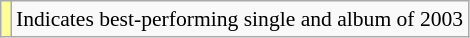<table class="wikitable plainrowheaders" style="font-size:90%;">
<tr>
<td style="background-color:#FFFF99"></td>
<td>Indicates best-performing single and album of 2003</td>
</tr>
</table>
